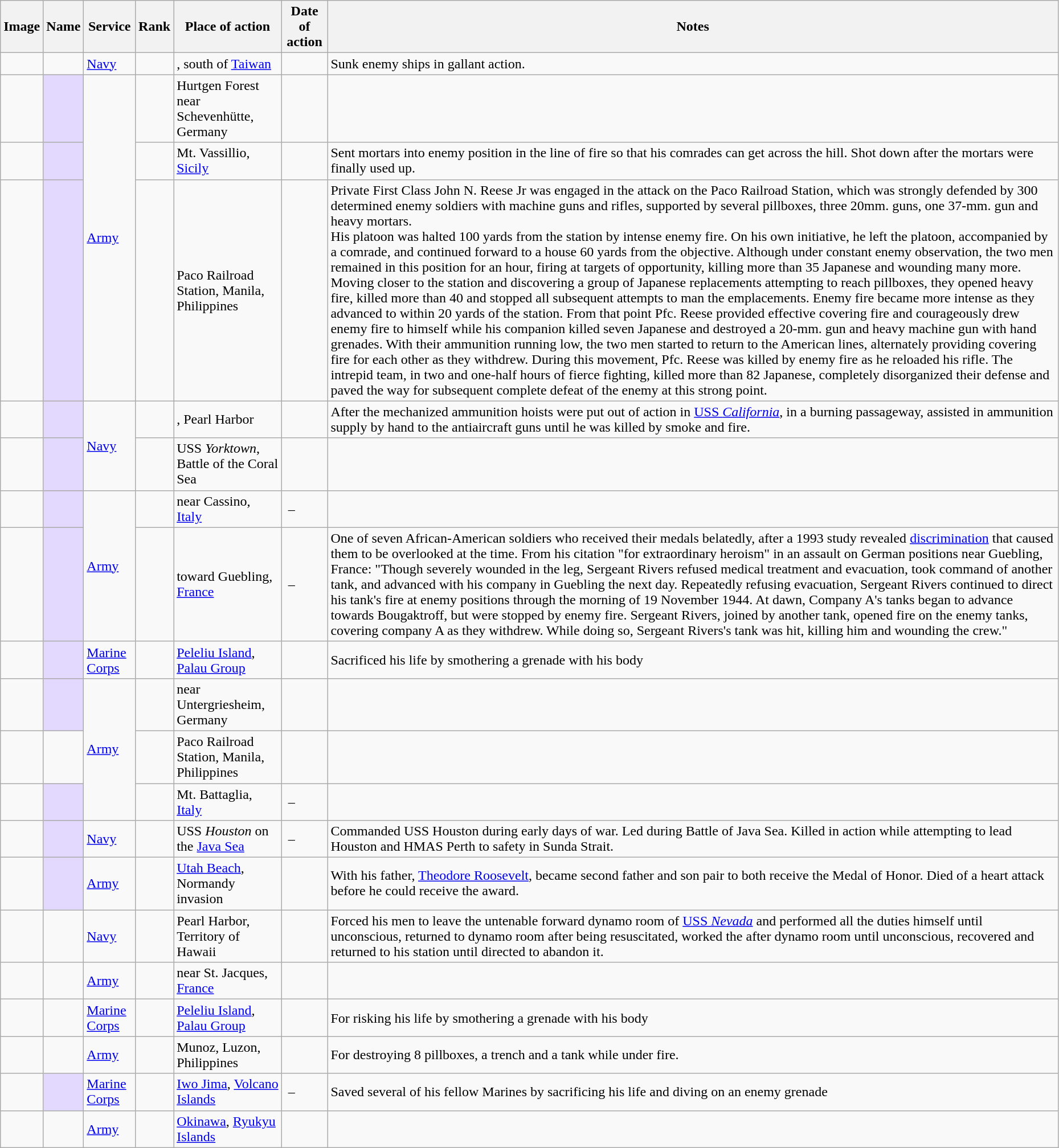<table class="wikitable sortable" width="98%">
<tr>
<th class="unsortable">Image</th>
<th>Name</th>
<th>Service</th>
<th>Rank</th>
<th>Place of action</th>
<th>Date of action</th>
<th class="unsortable">Notes</th>
</tr>
<tr>
<td></td>
<td></td>
<td><a href='#'>Navy</a></td>
<td></td>
<td>, south of <a href='#'>Taiwan</a></td>
<td></td>
<td>Sunk enemy ships in gallant action.</td>
</tr>
<tr>
<td></td>
<td style="background:#e3d9ff;"></td>
<td rowspan="3"><a href='#'>Army</a></td>
<td></td>
<td>Hurtgen Forest near Schevenhütte, Germany</td>
<td></td>
<td></td>
</tr>
<tr>
<td></td>
<td style="background:#e3d9ff;"></td>
<td></td>
<td>Mt. Vassillio, <a href='#'>Sicily</a></td>
<td></td>
<td>Sent mortars into enemy position in the line of fire so that his comrades can get across the hill. Shot down after the mortars were finally used up.</td>
</tr>
<tr>
<td></td>
<td style="background:#e3d9ff;"></td>
<td></td>
<td>Paco Railroad Station, Manila, Philippines</td>
<td></td>
<td>Private First Class John N. Reese Jr was engaged in the attack on the Paco Railroad Station, which was strongly defended by 300 determined enemy soldiers with machine guns and rifles, supported by several pillboxes, three 20mm. guns, one 37-mm. gun and heavy mortars.<br>His platoon was halted 100 yards from the station by intense enemy fire. On his own initiative, he left the platoon, accompanied by a comrade, and continued forward to a house 60 yards from the objective.
Although under constant enemy observation, the two men remained in this position for an hour, firing at targets of opportunity, killing more than 35 Japanese and wounding many more. Moving closer to the station and discovering a group of Japanese replacements attempting to reach pillboxes, they opened heavy fire, killed more than 40 and stopped all subsequent attempts to man the emplacements. Enemy fire became more intense as they advanced to within 20 yards of the station. From that point Pfc. Reese provided effective covering fire and courageously drew enemy fire to himself while his companion killed seven Japanese and destroyed a 20-mm. gun and heavy machine gun with hand grenades. With their ammunition running low, the two men started to return to the American lines, alternately providing covering fire for each other as they withdrew. During this movement, Pfc. Reese was killed by enemy fire as he reloaded his rifle. The intrepid team, in two and one-half hours of fierce fighting, killed more than 82 Japanese, completely disorganized their defense and paved the way for subsequent complete defeat of the enemy at this strong point.</td>
</tr>
<tr>
<td></td>
<td style="background:#e3d9ff;"></td>
<td rowspan="2"><a href='#'>Navy</a></td>
<td></td>
<td>, Pearl Harbor</td>
<td></td>
<td>After the mechanized ammunition hoists were put out of action in <a href='#'>USS <em>California</em></a>, in a burning passageway, assisted in ammunition supply by hand to the antiaircraft guns until he was killed by smoke and fire.</td>
</tr>
<tr>
<td></td>
<td style="background:#e3d9ff;"></td>
<td></td>
<td>USS <em>Yorktown</em>, Battle of the Coral Sea</td>
<td></td>
<td></td>
</tr>
<tr>
<td></td>
<td style="background:#e3d9ff;"></td>
<td rowspan="2"><a href='#'>Army</a></td>
<td></td>
<td>near Cassino, <a href='#'>Italy</a></td>
<td> – </td>
<td></td>
</tr>
<tr>
<td></td>
<td style="background:#e3d9ff;"></td>
<td></td>
<td>toward Guebling, <a href='#'>France</a></td>
<td> – </td>
<td>One of seven African-American soldiers who received their medals belatedly, after a 1993 study revealed <a href='#'>discrimination</a> that caused them to be overlooked at the time. From his citation "for extraordinary heroism" in an assault on German positions near Guebling, France: "Though severely wounded in the leg, Sergeant Rivers refused medical treatment and evacuation, took command of another tank, and advanced with his company in Guebling the next day. Repeatedly refusing evacuation, Sergeant Rivers continued to direct his tank's fire at enemy positions through the morning of 19 November 1944. At dawn, Company A's tanks began to advance towards Bougaktroff, but were stopped by enemy fire. Sergeant Rivers, joined by another tank, opened fire on the enemy tanks, covering company A as they withdrew. While doing so, Sergeant Rivers's tank was hit, killing him and wounding the crew."</td>
</tr>
<tr>
<td></td>
<td style="background:#e3d9ff;"></td>
<td><a href='#'>Marine Corps</a></td>
<td></td>
<td><a href='#'>Peleliu Island</a>, <a href='#'>Palau Group</a></td>
<td></td>
<td>Sacrificed his life by smothering a grenade with his body</td>
</tr>
<tr>
<td></td>
<td style="background:#e3d9ff;"></td>
<td rowspan="3"><a href='#'>Army</a></td>
<td></td>
<td>near Untergriesheim, Germany</td>
<td></td>
<td></td>
</tr>
<tr>
<td></td>
<td></td>
<td></td>
<td>Paco Railroad Station, Manila, Philippines</td>
<td></td>
<td></td>
</tr>
<tr>
<td></td>
<td style="background:#e3d9ff;"></td>
<td></td>
<td>Mt. Battaglia, <a href='#'>Italy</a></td>
<td> – </td>
<td></td>
</tr>
<tr>
<td></td>
<td style="background:#e3d9ff;"></td>
<td><a href='#'>Navy</a></td>
<td></td>
<td>USS <em>Houston</em> on the <a href='#'>Java Sea</a></td>
<td> – </td>
<td>Commanded USS Houston during early days of war. Led during Battle of Java Sea. Killed in action while attempting to lead Houston and HMAS Perth to safety in Sunda Strait.</td>
</tr>
<tr>
<td></td>
<td style="background:#e3d9ff;"></td>
<td><a href='#'>Army</a></td>
<td></td>
<td><a href='#'>Utah Beach</a>, Normandy invasion</td>
<td></td>
<td>With his father, <a href='#'>Theodore Roosevelt</a>, became second father and son pair to both receive the Medal of Honor. Died of a heart attack before he could receive the award.</td>
</tr>
<tr>
<td></td>
<td></td>
<td><a href='#'>Navy</a></td>
<td></td>
<td>Pearl Harbor, Territory of Hawaii</td>
<td></td>
<td>Forced his men to leave the untenable forward dynamo room of <a href='#'>USS <em>Nevada</em></a> and performed all the duties himself until unconscious, returned to dynamo room after being resuscitated, worked the after dynamo room until unconscious, recovered and returned to his station until directed to abandon it.</td>
</tr>
<tr>
<td></td>
<td></td>
<td><a href='#'>Army</a></td>
<td></td>
<td>near St. Jacques, <a href='#'>France</a></td>
<td></td>
<td></td>
</tr>
<tr>
<td></td>
<td></td>
<td><a href='#'>Marine Corps</a></td>
<td></td>
<td><a href='#'>Peleliu Island</a>, <a href='#'>Palau Group</a></td>
<td></td>
<td>For risking his life by smothering a grenade with his body</td>
</tr>
<tr>
<td></td>
<td></td>
<td><a href='#'>Army</a></td>
<td></td>
<td>Munoz, Luzon, Philippines</td>
<td></td>
<td>For destroying 8 pillboxes, a trench and a tank while under fire.</td>
</tr>
<tr>
<td></td>
<td style="background:#e3d9ff;"></td>
<td><a href='#'>Marine Corps</a></td>
<td></td>
<td><a href='#'>Iwo Jima</a>, <a href='#'>Volcano Islands</a></td>
<td> – </td>
<td>Saved several of his fellow Marines by sacrificing his life and diving on an enemy grenade</td>
</tr>
<tr>
<td></td>
<td></td>
<td><a href='#'>Army</a></td>
<td></td>
<td><a href='#'>Okinawa</a>, <a href='#'>Ryukyu Islands</a></td>
<td></td>
<td></td>
</tr>
</table>
